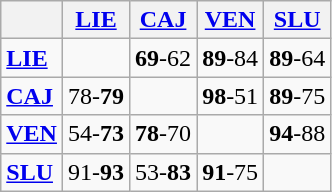<table class="wikitable">
<tr>
<th></th>
<th> <a href='#'><strong>LIE</strong></a></th>
<th> <a href='#'>CAJ</a></th>
<th> <a href='#'><strong>VEN</strong></a></th>
<th> <strong><a href='#'>SLU</a></strong></th>
</tr>
<tr>
<td> <a href='#'><strong>LIE</strong></a></td>
<td></td>
<td><strong>69</strong>-62</td>
<td><strong>89</strong>-84</td>
<td><strong>89</strong>-64</td>
</tr>
<tr>
<td> <a href='#'><strong>CAJ</strong></a></td>
<td>78-<strong>79</strong></td>
<td></td>
<td><strong>98</strong>-51</td>
<td><strong>89</strong>-75</td>
</tr>
<tr>
<td> <a href='#'><strong>VEN</strong></a></td>
<td>54-<strong>73</strong></td>
<td><strong>78</strong>-70</td>
<td></td>
<td><strong>94</strong>-88</td>
</tr>
<tr>
<td> <strong><a href='#'>SLU</a></strong></td>
<td>91-<strong>93</strong></td>
<td>53-<strong>83</strong></td>
<td><strong>91</strong>-75</td>
<td></td>
</tr>
</table>
